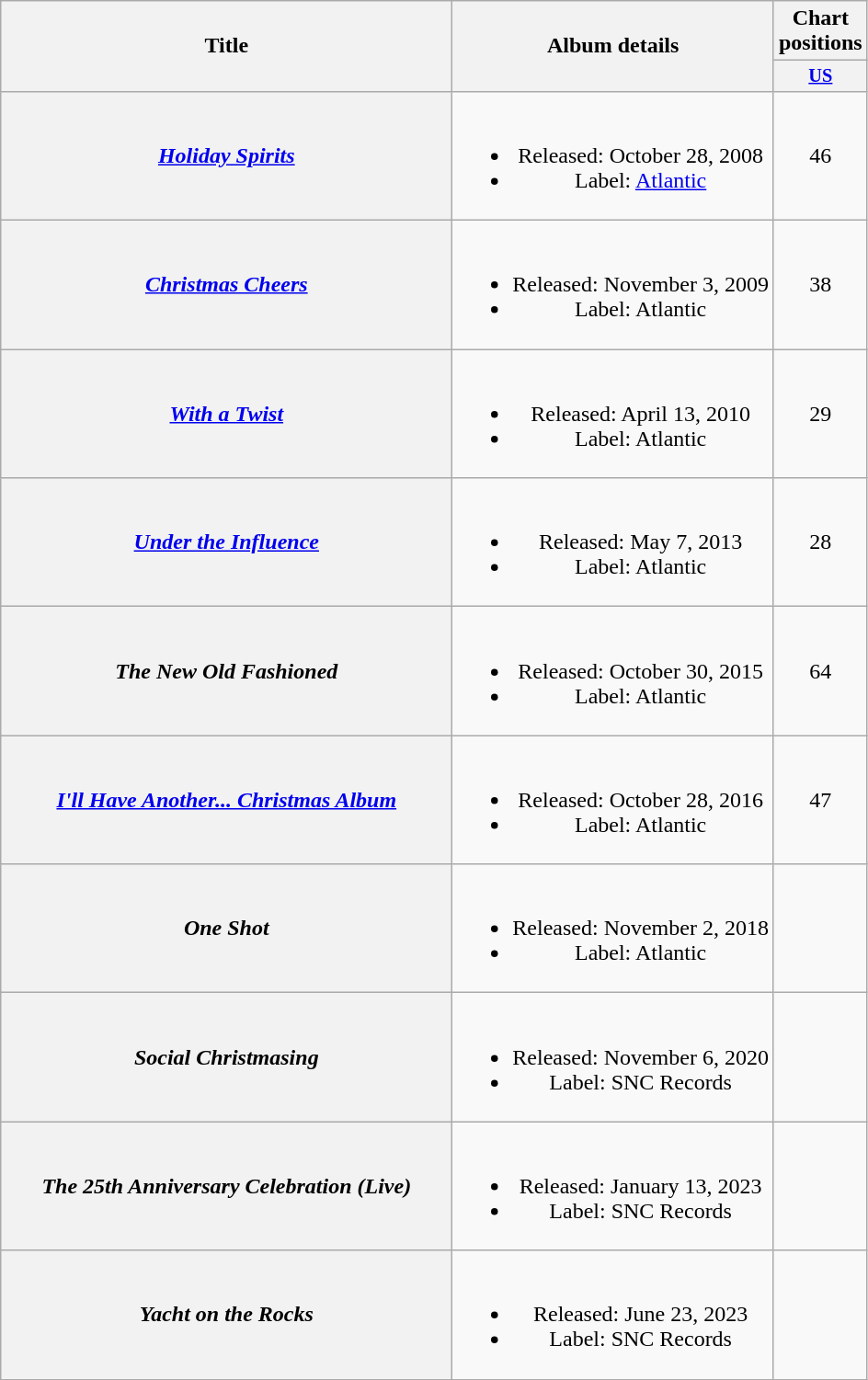<table class="wikitable plainrowheaders" style="text-align:center;" border="1">
<tr>
<th scope="col" rowspan="2" style="width:20em;">Title</th>
<th scope="col" rowspan="2">Album details</th>
<th scope="col" colspan="1">Chart positions</th>
</tr>
<tr>
<th scope="col" style="width:3em;font-size:85%;"><a href='#'>US</a><br></th>
</tr>
<tr>
<th scope="row"><em><a href='#'>Holiday Spirits</a></em></th>
<td><br><ul><li>Released: October 28, 2008</li><li>Label: <a href='#'>Atlantic</a></li></ul></td>
<td>46</td>
</tr>
<tr>
<th scope="row"><em><a href='#'>Christmas Cheers</a></em></th>
<td><br><ul><li>Released: November 3, 2009</li><li>Label: Atlantic</li></ul></td>
<td>38</td>
</tr>
<tr>
<th scope="row"><em><a href='#'>With a Twist</a></em></th>
<td><br><ul><li>Released: April 13, 2010</li><li>Label: Atlantic</li></ul></td>
<td>29</td>
</tr>
<tr>
<th scope="row"><em><a href='#'>Under the Influence</a></em></th>
<td><br><ul><li>Released: May 7, 2013</li><li>Label: Atlantic</li></ul></td>
<td>28</td>
</tr>
<tr>
<th scope="row"><em>The New Old Fashioned</em></th>
<td><br><ul><li>Released: October 30, 2015</li><li>Label: Atlantic</li></ul></td>
<td>64</td>
</tr>
<tr>
<th scope="row"><em><a href='#'>I'll Have Another... Christmas Album</a></em></th>
<td><br><ul><li>Released: October 28, 2016</li><li>Label: Atlantic</li></ul></td>
<td>47</td>
</tr>
<tr>
<th scope="row"><em>One Shot</em></th>
<td><br><ul><li>Released: November 2, 2018</li><li>Label: Atlantic</li></ul></td>
<td></td>
</tr>
<tr>
<th scope="row"><em>Social Christmasing</em></th>
<td><br><ul><li>Released: November 6, 2020</li><li>Label: SNC Records</li></ul></td>
<td></td>
</tr>
<tr>
<th scope="row"><em>The 25th Anniversary Celebration (Live)</em></th>
<td><br><ul><li>Released: January 13, 2023</li><li>Label: SNC Records</li></ul></td>
<td></td>
</tr>
<tr>
<th scope="row"><em>Yacht on the Rocks</em></th>
<td><br><ul><li>Released: June 23, 2023</li><li>Label: SNC Records</li></ul></td>
<td></td>
</tr>
</table>
